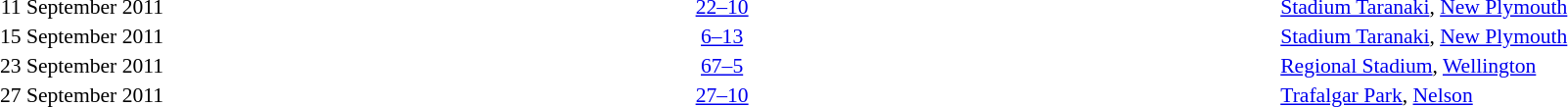<table style="width:100%;" cellspacing="1">
<tr>
<th width=15%></th>
<th width=25%></th>
<th width=10%></th>
<th width=25%></th>
</tr>
<tr style=font-size:90%>
<td align=right>11 September 2011</td>
<td align=right></td>
<td align=center><a href='#'>22–10</a></td>
<td></td>
<td><a href='#'>Stadium Taranaki</a>, <a href='#'>New Plymouth</a></td>
</tr>
<tr style=font-size:90%>
<td align=right>15 September 2011</td>
<td align=right></td>
<td align=center><a href='#'>6–13</a></td>
<td></td>
<td><a href='#'>Stadium Taranaki</a>, <a href='#'>New Plymouth</a></td>
</tr>
<tr style=font-size:90%>
<td align=right>23 September 2011</td>
<td align=right></td>
<td align=center><a href='#'>67–5</a></td>
<td></td>
<td><a href='#'>Regional Stadium</a>, <a href='#'>Wellington</a></td>
</tr>
<tr style=font-size:90%>
<td align=right>27 September 2011</td>
<td align=right></td>
<td align=center><a href='#'>27–10</a></td>
<td></td>
<td><a href='#'>Trafalgar Park</a>, <a href='#'>Nelson</a></td>
</tr>
</table>
